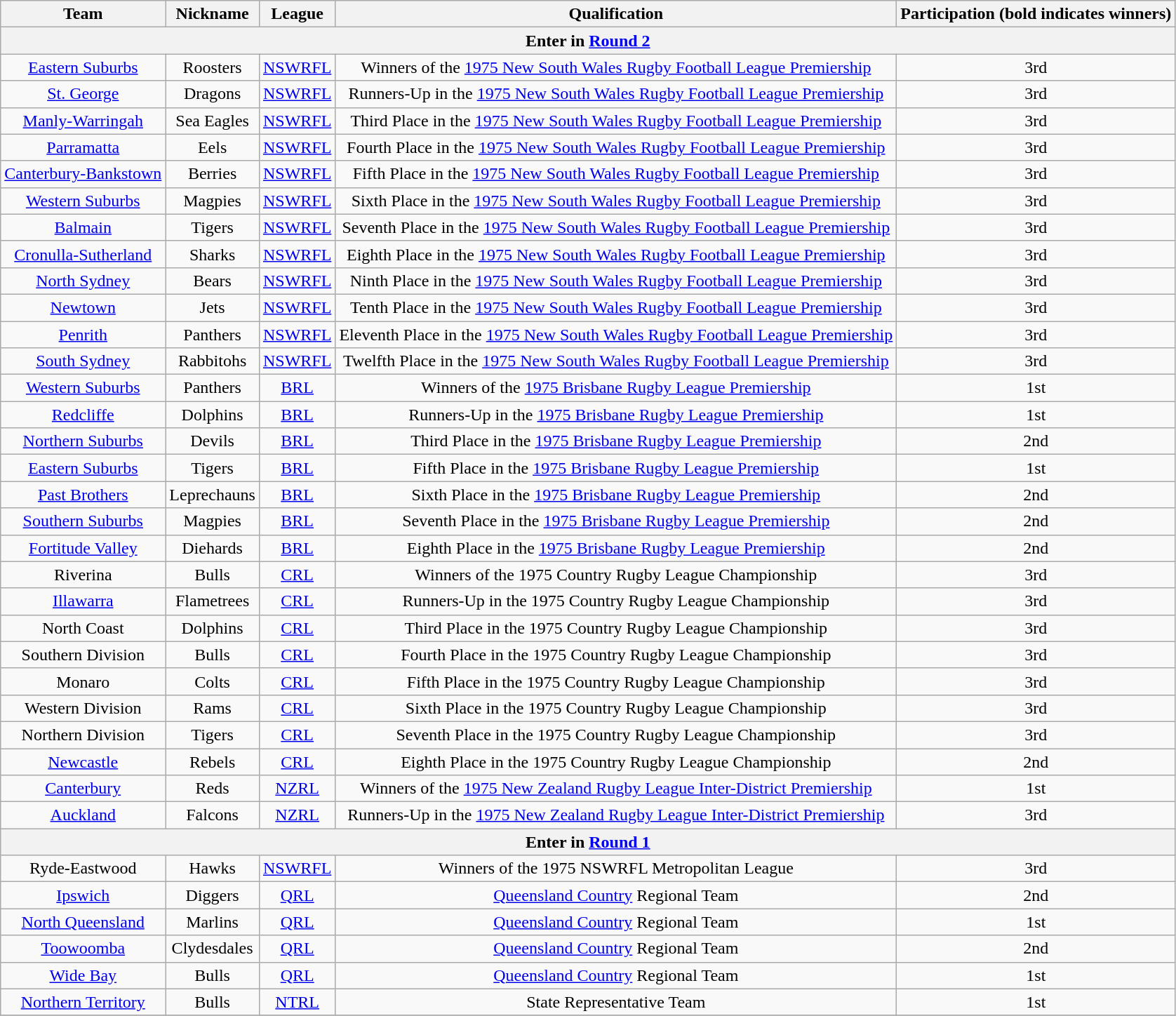<table class="wikitable" style="text-align:center">
<tr>
<th>Team</th>
<th>Nickname</th>
<th>League</th>
<th>Qualification</th>
<th>Participation (bold indicates winners)</th>
</tr>
<tr>
<th colspan=5>Enter in <a href='#'>Round 2</a></th>
</tr>
<tr>
<td><a href='#'>Eastern Suburbs</a></td>
<td>Roosters</td>
<td><a href='#'>NSWRFL</a></td>
<td>Winners of the <a href='#'>1975 New South Wales Rugby Football League Premiership</a></td>
<td>3rd </td>
</tr>
<tr>
<td><a href='#'>St. George</a></td>
<td>Dragons</td>
<td><a href='#'>NSWRFL</a></td>
<td>Runners-Up in the <a href='#'>1975 New South Wales Rugby Football League Premiership</a></td>
<td>3rd </td>
</tr>
<tr>
<td><a href='#'>Manly-Warringah</a></td>
<td>Sea Eagles</td>
<td><a href='#'>NSWRFL</a></td>
<td>Third Place in the <a href='#'>1975 New South Wales Rugby Football League Premiership</a></td>
<td>3rd </td>
</tr>
<tr>
<td><a href='#'>Parramatta</a></td>
<td>Eels</td>
<td><a href='#'>NSWRFL</a></td>
<td>Fourth Place in the <a href='#'>1975 New South Wales Rugby Football League Premiership</a></td>
<td>3rd </td>
</tr>
<tr>
<td><a href='#'>Canterbury-Bankstown</a></td>
<td>Berries</td>
<td><a href='#'>NSWRFL</a></td>
<td>Fifth Place in the <a href='#'>1975 New South Wales Rugby Football League Premiership</a></td>
<td>3rd </td>
</tr>
<tr>
<td><a href='#'>Western Suburbs</a></td>
<td>Magpies</td>
<td><a href='#'>NSWRFL</a></td>
<td>Sixth Place in the <a href='#'>1975 New South Wales Rugby Football League Premiership</a></td>
<td>3rd </td>
</tr>
<tr>
<td><a href='#'>Balmain</a></td>
<td>Tigers</td>
<td><a href='#'>NSWRFL</a></td>
<td>Seventh Place in the <a href='#'>1975 New South Wales Rugby Football League Premiership</a></td>
<td>3rd </td>
</tr>
<tr>
<td><a href='#'>Cronulla-Sutherland</a></td>
<td>Sharks</td>
<td><a href='#'>NSWRFL</a></td>
<td>Eighth Place in the <a href='#'>1975 New South Wales Rugby Football League Premiership</a></td>
<td>3rd </td>
</tr>
<tr>
<td><a href='#'>North Sydney</a></td>
<td>Bears</td>
<td><a href='#'>NSWRFL</a></td>
<td>Ninth Place in the <a href='#'>1975 New South Wales Rugby Football League Premiership</a></td>
<td>3rd </td>
</tr>
<tr>
<td><a href='#'>Newtown</a></td>
<td>Jets</td>
<td><a href='#'>NSWRFL</a></td>
<td>Tenth Place in the <a href='#'>1975 New South Wales Rugby Football League Premiership</a></td>
<td>3rd </td>
</tr>
<tr>
<td><a href='#'>Penrith</a></td>
<td>Panthers</td>
<td><a href='#'>NSWRFL</a></td>
<td>Eleventh Place in the <a href='#'>1975 New South Wales Rugby Football League Premiership</a></td>
<td>3rd </td>
</tr>
<tr>
<td><a href='#'>South Sydney</a></td>
<td>Rabbitohs</td>
<td><a href='#'>NSWRFL</a></td>
<td>Twelfth Place in the <a href='#'>1975 New South Wales Rugby Football League Premiership</a></td>
<td>3rd </td>
</tr>
<tr>
<td><a href='#'>Western Suburbs</a></td>
<td>Panthers</td>
<td><a href='#'>BRL</a></td>
<td>Winners of the <a href='#'>1975 Brisbane Rugby League Premiership</a></td>
<td>1st</td>
</tr>
<tr>
<td><a href='#'>Redcliffe</a></td>
<td>Dolphins</td>
<td><a href='#'>BRL</a></td>
<td>Runners-Up in the <a href='#'>1975 Brisbane Rugby League Premiership</a></td>
<td>1st</td>
</tr>
<tr>
<td><a href='#'>Northern Suburbs</a></td>
<td>Devils</td>
<td><a href='#'>BRL</a></td>
<td>Third Place in the <a href='#'>1975 Brisbane Rugby League Premiership</a></td>
<td>2nd </td>
</tr>
<tr>
<td><a href='#'>Eastern Suburbs</a></td>
<td>Tigers</td>
<td><a href='#'>BRL</a></td>
<td>Fifth Place in the <a href='#'>1975 Brisbane Rugby League Premiership</a></td>
<td>1st</td>
</tr>
<tr>
<td><a href='#'>Past Brothers</a></td>
<td>Leprechauns</td>
<td><a href='#'>BRL</a></td>
<td>Sixth Place in the <a href='#'>1975 Brisbane Rugby League Premiership</a></td>
<td>2nd </td>
</tr>
<tr>
<td><a href='#'>Southern Suburbs</a></td>
<td>Magpies</td>
<td><a href='#'>BRL</a></td>
<td>Seventh Place in the <a href='#'>1975 Brisbane Rugby League Premiership</a></td>
<td>2nd </td>
</tr>
<tr>
<td><a href='#'>Fortitude Valley</a></td>
<td>Diehards</td>
<td><a href='#'>BRL</a></td>
<td>Eighth Place in the <a href='#'>1975 Brisbane Rugby League Premiership</a></td>
<td>2nd </td>
</tr>
<tr>
<td>Riverina</td>
<td>Bulls</td>
<td><a href='#'>CRL</a></td>
<td>Winners of the 1975 Country Rugby League Championship</td>
<td>3rd </td>
</tr>
<tr>
<td><a href='#'>Illawarra</a></td>
<td>Flametrees</td>
<td><a href='#'>CRL</a></td>
<td>Runners-Up in the 1975 Country Rugby League Championship</td>
<td>3rd </td>
</tr>
<tr>
<td>North Coast</td>
<td>Dolphins</td>
<td><a href='#'>CRL</a></td>
<td>Third Place in the 1975 Country Rugby League Championship</td>
<td>3rd </td>
</tr>
<tr>
<td>Southern Division</td>
<td>Bulls</td>
<td><a href='#'>CRL</a></td>
<td>Fourth Place in the 1975 Country Rugby League Championship</td>
<td>3rd </td>
</tr>
<tr>
<td>Monaro</td>
<td>Colts</td>
<td><a href='#'>CRL</a></td>
<td>Fifth Place in the 1975 Country Rugby League Championship</td>
<td>3rd </td>
</tr>
<tr>
<td>Western Division</td>
<td>Rams</td>
<td><a href='#'>CRL</a></td>
<td>Sixth Place in the 1975 Country Rugby League Championship</td>
<td>3rd </td>
</tr>
<tr>
<td>Northern Division</td>
<td>Tigers</td>
<td><a href='#'>CRL</a></td>
<td>Seventh Place in the 1975 Country Rugby League Championship</td>
<td>3rd </td>
</tr>
<tr>
<td><a href='#'>Newcastle</a></td>
<td>Rebels</td>
<td><a href='#'>CRL</a></td>
<td>Eighth Place in the 1975 Country Rugby League Championship</td>
<td>2nd </td>
</tr>
<tr>
<td><a href='#'>Canterbury</a></td>
<td>Reds</td>
<td><a href='#'>NZRL</a></td>
<td>Winners of the <a href='#'>1975 New Zealand Rugby League Inter-District Premiership</a></td>
<td>1st</td>
</tr>
<tr>
<td><a href='#'>Auckland</a></td>
<td>Falcons</td>
<td><a href='#'>NZRL</a></td>
<td>Runners-Up in the <a href='#'>1975 New Zealand Rugby League Inter-District Premiership</a></td>
<td>3rd </td>
</tr>
<tr>
<th colspan=5>Enter in <a href='#'>Round 1</a></th>
</tr>
<tr>
<td>Ryde-Eastwood</td>
<td>Hawks</td>
<td><a href='#'>NSWRFL</a></td>
<td>Winners of the 1975 NSWRFL Metropolitan League</td>
<td>3rd </td>
</tr>
<tr>
<td><a href='#'>Ipswich</a></td>
<td>Diggers</td>
<td><a href='#'>QRL</a></td>
<td><a href='#'>Queensland Country</a> Regional Team</td>
<td>2nd </td>
</tr>
<tr>
<td><a href='#'>North Queensland</a></td>
<td>Marlins</td>
<td><a href='#'>QRL</a></td>
<td><a href='#'>Queensland Country</a> Regional Team</td>
<td>1st</td>
</tr>
<tr>
<td><a href='#'>Toowoomba</a></td>
<td>Clydesdales</td>
<td><a href='#'>QRL</a></td>
<td><a href='#'>Queensland Country</a> Regional Team</td>
<td>2nd </td>
</tr>
<tr>
<td><a href='#'>Wide Bay</a></td>
<td>Bulls</td>
<td><a href='#'>QRL</a></td>
<td><a href='#'>Queensland Country</a> Regional Team</td>
<td>1st</td>
</tr>
<tr>
<td><a href='#'>Northern Territory</a></td>
<td>Bulls</td>
<td><a href='#'>NTRL</a></td>
<td>State Representative Team</td>
<td>1st</td>
</tr>
<tr>
</tr>
</table>
